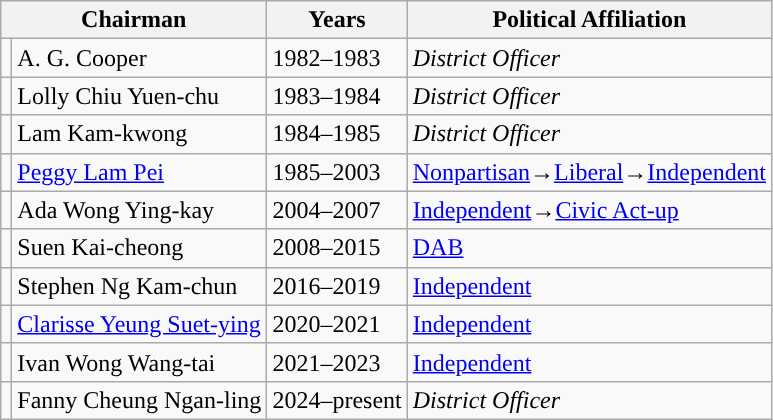<table class="wikitable">
<tr>
<th colspan=2>Chairman</th>
<th>Years</th>
<th>Political Affiliation</th>
</tr>
<tr>
<td style="color:inherit;background:"></td>
<td>A. G. Cooper</td>
<td>1982–1983</td>
<td><em>District Officer</em></td>
</tr>
<tr>
<td style="color:inherit;background:"></td>
<td>Lolly Chiu Yuen-chu</td>
<td>1983–1984</td>
<td><em>District Officer</em></td>
</tr>
<tr>
<td style="color:inherit;background:"></td>
<td>Lam Kam-kwong</td>
<td>1984–1985</td>
<td><em>District Officer</em></td>
</tr>
<tr>
<td style="color:inherit;background:"></td>
<td><a href='#'>Peggy Lam Pei</a></td>
<td>1985–2003</td>
<td><a href='#'>Nonpartisan</a>→<a href='#'>Liberal</a>→<a href='#'>Independent</a></td>
</tr>
<tr>
<td style="color:inherit;background:"></td>
<td>Ada Wong Ying-kay</td>
<td>2004–2007</td>
<td><a href='#'>Independent</a>→<a href='#'>Civic Act-up</a></td>
</tr>
<tr>
<td style="color:inherit;background:"></td>
<td>Suen Kai-cheong</td>
<td>2008–2015</td>
<td><a href='#'>DAB</a></td>
</tr>
<tr>
<td style="color:inherit;background: "></td>
<td>Stephen Ng Kam-chun</td>
<td>2016–2019</td>
<td><a href='#'>Independent</a></td>
</tr>
<tr>
<td style="color:inherit;background: "></td>
<td><a href='#'>Clarisse Yeung Suet-ying</a></td>
<td>2020–2021</td>
<td><a href='#'>Independent</a></td>
</tr>
<tr>
<td style="color:inherit;background: "></td>
<td>Ivan Wong Wang-tai</td>
<td>2021–2023</td>
<td><a href='#'>Independent</a></td>
</tr>
<tr>
<td style="color:inherit;background: "></td>
<td>Fanny Cheung Ngan-ling</td>
<td>2024–present</td>
<td><em>District Officer</em></td>
</tr>
</table>
